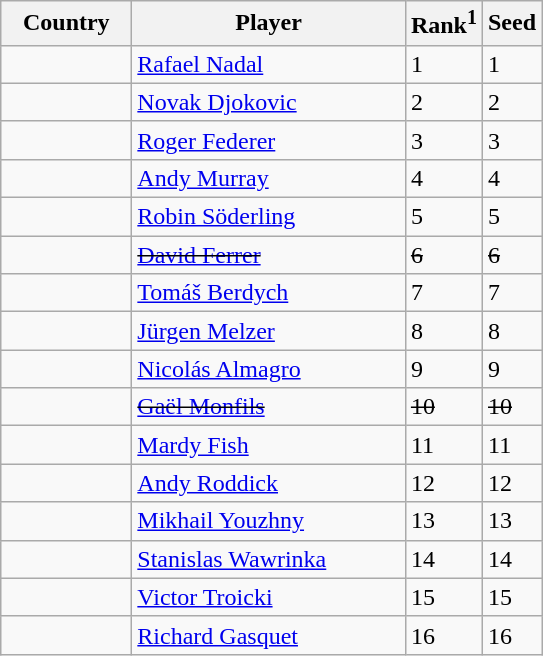<table class="wikitable" border="1">
<tr>
<th width="80">Country</th>
<th width="175">Player</th>
<th>Rank<sup>1</sup></th>
<th>Seed</th>
</tr>
<tr>
<td></td>
<td><a href='#'>Rafael Nadal</a></td>
<td>1</td>
<td>1</td>
</tr>
<tr>
<td></td>
<td><a href='#'>Novak Djokovic</a></td>
<td>2</td>
<td>2</td>
</tr>
<tr>
<td></td>
<td><a href='#'>Roger Federer</a></td>
<td>3</td>
<td>3</td>
</tr>
<tr>
<td></td>
<td><a href='#'>Andy Murray</a></td>
<td>4</td>
<td>4</td>
</tr>
<tr>
<td></td>
<td><a href='#'>Robin Söderling</a></td>
<td>5</td>
<td>5</td>
</tr>
<tr>
<td></td>
<td><s><a href='#'>David Ferrer</a></s></td>
<td><s>6</s></td>
<td><s>6</s></td>
</tr>
<tr>
<td></td>
<td><a href='#'>Tomáš Berdych</a></td>
<td>7</td>
<td>7</td>
</tr>
<tr>
<td></td>
<td><a href='#'>Jürgen Melzer</a></td>
<td>8</td>
<td>8</td>
</tr>
<tr>
<td></td>
<td><a href='#'>Nicolás Almagro</a></td>
<td>9</td>
<td>9</td>
</tr>
<tr>
<td></td>
<td><s><a href='#'>Gaël Monfils</a></s></td>
<td><s>10</s></td>
<td><s>10</s></td>
</tr>
<tr>
<td></td>
<td><a href='#'>Mardy Fish</a></td>
<td>11</td>
<td>11</td>
</tr>
<tr>
<td></td>
<td><a href='#'>Andy Roddick</a></td>
<td>12</td>
<td>12</td>
</tr>
<tr>
<td></td>
<td><a href='#'>Mikhail Youzhny</a></td>
<td>13</td>
<td>13</td>
</tr>
<tr>
<td></td>
<td><a href='#'>Stanislas Wawrinka</a></td>
<td>14</td>
<td>14</td>
</tr>
<tr>
<td></td>
<td><a href='#'>Victor Troicki</a></td>
<td>15</td>
<td>15</td>
</tr>
<tr>
<td></td>
<td><a href='#'>Richard Gasquet</a></td>
<td>16</td>
<td>16</td>
</tr>
</table>
